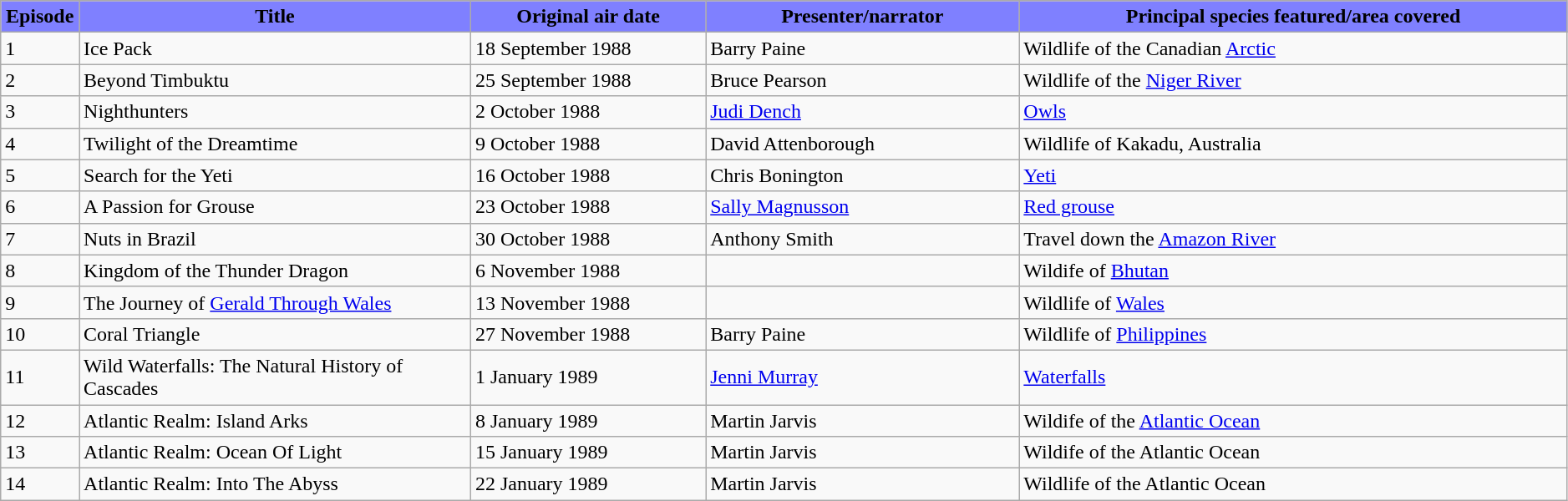<table class="wikitable plainrowheaders" width=99%>
<tr style="background:#fdd";>
<th style="background-color: #7F80FF" width="5%">Episode</th>
<th style="background-color: #7F80FF" width="25%">Title</th>
<th style="background-color: #7F80FF" width="15%">Original air date</th>
<th style="background-color: #7F80FF" width="20%">Presenter/narrator</th>
<th style="background-color: #7F80FF" width="35%">Principal species featured/area covered</th>
</tr>
<tr>
<td>1</td>
<td>Ice Pack</td>
<td>18 September 1988</td>
<td>Barry Paine</td>
<td>Wildlife of the Canadian <a href='#'>Arctic</a></td>
</tr>
<tr>
<td>2</td>
<td>Beyond Timbuktu</td>
<td>25 September 1988</td>
<td>Bruce Pearson</td>
<td>Wildlife of the <a href='#'>Niger River</a></td>
</tr>
<tr>
<td>3</td>
<td>Nighthunters</td>
<td>2 October 1988</td>
<td><a href='#'>Judi Dench</a></td>
<td><a href='#'>Owls</a></td>
</tr>
<tr>
<td>4</td>
<td>Twilight of the Dreamtime</td>
<td>9 October 1988</td>
<td>David Attenborough</td>
<td>Wildlife of Kakadu, Australia</td>
</tr>
<tr>
<td>5</td>
<td>Search for the Yeti</td>
<td>16 October 1988</td>
<td>Chris Bonington</td>
<td><a href='#'>Yeti</a></td>
</tr>
<tr>
<td>6</td>
<td>A Passion for Grouse</td>
<td>23 October 1988</td>
<td><a href='#'>Sally Magnusson</a></td>
<td><a href='#'>Red grouse</a></td>
</tr>
<tr>
<td>7</td>
<td>Nuts in Brazil</td>
<td>30 October 1988</td>
<td>Anthony Smith</td>
<td>Travel down the <a href='#'>Amazon River</a></td>
</tr>
<tr>
<td>8</td>
<td>Kingdom of the Thunder Dragon</td>
<td>6 November 1988</td>
<td></td>
<td>Wildife of <a href='#'>Bhutan</a></td>
</tr>
<tr>
<td>9</td>
<td>The Journey of <a href='#'>Gerald Through Wales</a></td>
<td>13 November 1988</td>
<td></td>
<td>Wildlife of <a href='#'>Wales</a></td>
</tr>
<tr>
<td>10</td>
<td>Coral Triangle</td>
<td>27 November 1988</td>
<td>Barry Paine</td>
<td>Wildlife of <a href='#'>Philippines</a></td>
</tr>
<tr>
<td>11</td>
<td>Wild Waterfalls: The Natural History of Cascades</td>
<td>1 January 1989</td>
<td><a href='#'>Jenni Murray</a></td>
<td><a href='#'>Waterfalls</a></td>
</tr>
<tr>
<td>12</td>
<td>Atlantic Realm: Island Arks</td>
<td>8 January 1989</td>
<td>Martin Jarvis</td>
<td>Wildife of the <a href='#'>Atlantic Ocean</a></td>
</tr>
<tr>
<td>13</td>
<td>Atlantic Realm: Ocean Of Light</td>
<td>15 January 1989</td>
<td>Martin Jarvis</td>
<td>Wildife of the Atlantic Ocean</td>
</tr>
<tr>
<td>14</td>
<td>Atlantic Realm: Into The Abyss</td>
<td>22 January 1989</td>
<td>Martin Jarvis</td>
<td>Wildlife of the Atlantic Ocean</td>
</tr>
</table>
